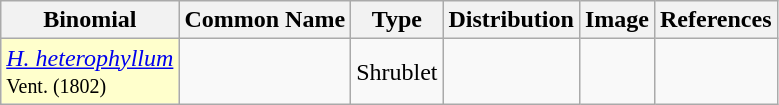<table class="wikitable mw-collapsible ">
<tr>
<th>Binomial</th>
<th>Common Name</th>
<th>Type</th>
<th>Distribution</th>
<th>Image</th>
<th>References</th>
</tr>
<tr>
<td scope="row" style="background:#FFFFCC;"><em><a href='#'>H. heterophyllum</a></em><br><small>Vent. (1802)</small></td>
<td></td>
<td>Shrublet</td>
<td></td>
<td></td>
<td></td>
</tr>
</table>
